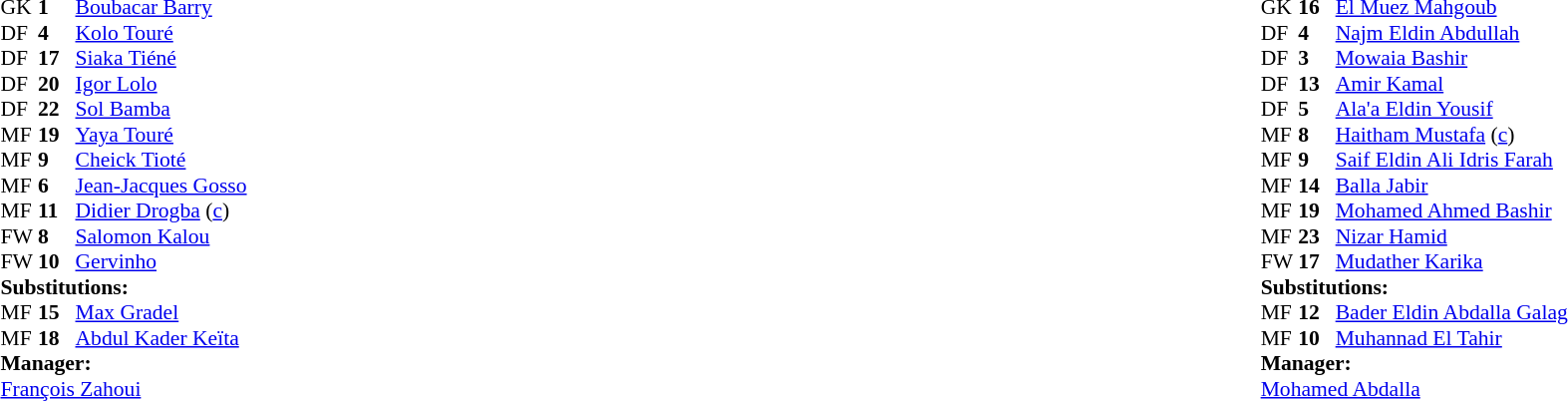<table width="100%">
<tr>
<td valign="top" width="50%"><br><table style="font-size: 90%" cellspacing="0" cellpadding="0">
<tr>
<th width="25"></th>
<th width="25"></th>
</tr>
<tr>
<td>GK</td>
<td><strong>1</strong></td>
<td><a href='#'>Boubacar Barry</a></td>
</tr>
<tr>
<td>DF</td>
<td><strong>4</strong></td>
<td><a href='#'>Kolo Touré</a></td>
</tr>
<tr>
<td>DF</td>
<td><strong>17</strong></td>
<td><a href='#'>Siaka Tiéné</a></td>
</tr>
<tr>
<td>DF</td>
<td><strong>20</strong></td>
<td><a href='#'>Igor Lolo</a></td>
</tr>
<tr>
<td>DF</td>
<td><strong>22</strong></td>
<td><a href='#'>Sol Bamba</a></td>
</tr>
<tr>
<td>MF</td>
<td><strong>19</strong></td>
<td><a href='#'>Yaya Touré</a></td>
</tr>
<tr>
<td>MF</td>
<td><strong>9</strong></td>
<td><a href='#'>Cheick Tioté</a></td>
<td></td>
<td></td>
</tr>
<tr>
<td>MF</td>
<td><strong>6</strong></td>
<td><a href='#'>Jean-Jacques Gosso</a></td>
<td></td>
</tr>
<tr>
<td>MF</td>
<td><strong>11</strong></td>
<td><a href='#'>Didier Drogba</a> (<a href='#'>c</a>)</td>
</tr>
<tr>
<td>FW</td>
<td><strong>8</strong></td>
<td><a href='#'>Salomon Kalou</a></td>
<td></td>
<td></td>
</tr>
<tr>
<td>FW</td>
<td><strong>10</strong></td>
<td><a href='#'>Gervinho</a></td>
</tr>
<tr>
<td colspan=3><strong>Substitutions:</strong></td>
</tr>
<tr>
<td>MF</td>
<td><strong>15</strong></td>
<td><a href='#'>Max Gradel</a></td>
<td></td>
<td></td>
</tr>
<tr>
<td>MF</td>
<td><strong>18</strong></td>
<td><a href='#'>Abdul Kader Keïta</a></td>
<td></td>
<td></td>
</tr>
<tr>
<td colspan=3><strong>Manager:</strong></td>
</tr>
<tr>
<td colspan=3><a href='#'>François Zahoui</a></td>
</tr>
</table>
</td>
<td valign="top"></td>
<td valign="top" width="50%"><br><table style="font-size: 90%" cellspacing="0" cellpadding="0" align="center">
<tr>
<th width=25></th>
<th width=25></th>
</tr>
<tr>
<td>GK</td>
<td><strong>16</strong></td>
<td><a href='#'>El Muez Mahgoub</a></td>
</tr>
<tr>
<td>DF</td>
<td><strong>4</strong></td>
<td><a href='#'>Najm Eldin Abdullah</a></td>
<td></td>
</tr>
<tr>
<td>DF</td>
<td><strong>3</strong></td>
<td><a href='#'>Mowaia Bashir</a></td>
</tr>
<tr>
<td>DF</td>
<td><strong>13</strong></td>
<td><a href='#'>Amir Kamal</a></td>
<td></td>
<td></td>
</tr>
<tr>
<td>DF</td>
<td><strong>5</strong></td>
<td><a href='#'>Ala'a Eldin Yousif</a></td>
<td></td>
</tr>
<tr>
<td>MF</td>
<td><strong>8</strong></td>
<td><a href='#'>Haitham Mustafa</a> (<a href='#'>c</a>)</td>
</tr>
<tr>
<td>MF</td>
<td><strong>9</strong></td>
<td><a href='#'>Saif Eldin Ali Idris Farah</a></td>
</tr>
<tr>
<td>MF</td>
<td><strong>14</strong></td>
<td><a href='#'>Balla Jabir</a></td>
</tr>
<tr>
<td>MF</td>
<td><strong>19</strong></td>
<td><a href='#'>Mohamed Ahmed Bashir</a></td>
<td></td>
<td></td>
</tr>
<tr>
<td>MF</td>
<td><strong>23</strong></td>
<td><a href='#'>Nizar Hamid</a></td>
</tr>
<tr>
<td>FW</td>
<td><strong>17</strong></td>
<td><a href='#'>Mudather Karika</a></td>
</tr>
<tr>
<td colspan=3><strong>Substitutions:</strong></td>
</tr>
<tr>
<td>MF</td>
<td><strong>12</strong></td>
<td><a href='#'>Bader Eldin Abdalla Galag</a></td>
<td></td>
<td></td>
</tr>
<tr>
<td>MF</td>
<td><strong>10</strong></td>
<td><a href='#'>Muhannad El Tahir</a></td>
<td></td>
<td></td>
</tr>
<tr>
<td colspan=3><strong>Manager:</strong></td>
</tr>
<tr>
<td colspan=3><a href='#'>Mohamed Abdalla</a></td>
</tr>
</table>
</td>
</tr>
</table>
